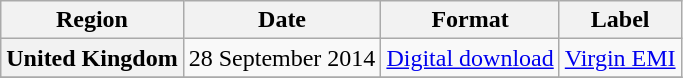<table class="wikitable plainrowheaders">
<tr>
<th scope="col">Region</th>
<th scope="col">Date</th>
<th scope="col">Format</th>
<th scope="col">Label</th>
</tr>
<tr>
<th scope="row">United Kingdom</th>
<td>28 September 2014</td>
<td><a href='#'>Digital download</a></td>
<td><a href='#'>Virgin EMI</a></td>
</tr>
<tr>
</tr>
</table>
